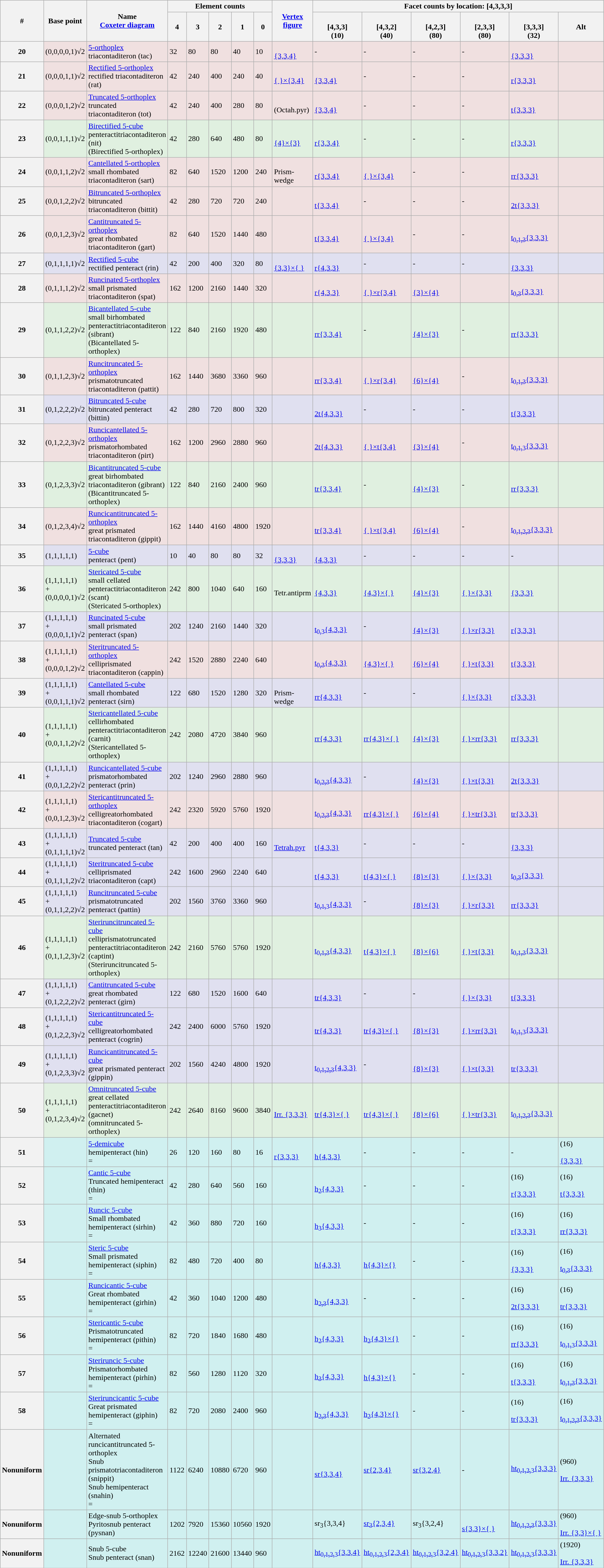<table class="wikitable">
<tr>
<th rowspan=2>#</th>
<th rowspan=2>Base point</th>
<th rowspan=2>Name<br><a href='#'>Coxeter diagram</a></th>
<th colspan=5>Element counts</th>
<th rowspan=2><a href='#'>Vertex<br>figure</a></th>
<th colspan=6>Facet counts by location: [4,3,3,3]</th>
</tr>
<tr BGCOLOR="#e0e0f0">
<th>4</th>
<th>3</th>
<th>2</th>
<th>1</th>
<th>0</th>
<th><br>[4,3,3]<br>(10)</th>
<th><br>[4,3,2]<br>(40)</th>
<th><br>[4,2,3]<br>(80)</th>
<th><br>[2,3,3]<br>(80)</th>
<th><br>[3,3,3]<br>(32)</th>
<th>Alt</th>
</tr>
<tr BGCOLOR="#f0e0e0">
<th>20</th>
<td>(0,0,0,0,1)√2</td>
<td><a href='#'>5-orthoplex</a><br>triacontaditeron (tac)<br></td>
<td>32</td>
<td>80</td>
<td>80</td>
<td>40</td>
<td>10</td>
<td><br><a href='#'>{3,3,4}</a></td>
<td>-</td>
<td>-</td>
<td>-</td>
<td>-</td>
<td><br><a href='#'>{3,3,3}</a></td>
<td></td>
</tr>
<tr BGCOLOR="#f0e0e0">
<th>21</th>
<td>(0,0,0,1,1)√2</td>
<td><a href='#'>Rectified 5-orthoplex</a><br>rectified triacontaditeron (rat)<br></td>
<td>42</td>
<td>240</td>
<td>400</td>
<td>240</td>
<td>40</td>
<td><br><a href='#'>{ }×{3,4}</a></td>
<td><br><a href='#'>{3,3,4}</a></td>
<td>-</td>
<td>-</td>
<td>-</td>
<td><br><a href='#'>r{3,3,3}</a></td>
<td></td>
</tr>
<tr BGCOLOR="#f0e0e0">
<th>22</th>
<td>(0,0,0,1,2)√2</td>
<td><a href='#'>Truncated 5-orthoplex</a><br>truncated triacontaditeron (tot)<br></td>
<td>42</td>
<td>240</td>
<td>400</td>
<td>280</td>
<td>80</td>
<td><br>(Octah.pyr)</td>
<td><br><a href='#'>{3,3,4}</a></td>
<td>-</td>
<td>-</td>
<td>-</td>
<td><br><a href='#'>t{3,3,3}</a></td>
<td></td>
</tr>
<tr BGCOLOR="#e0f0e0">
<th>23</th>
<td>(0,0,1,1,1)√2</td>
<td><a href='#'>Birectified 5-cube</a><br>penteractitriacontaditeron (nit)<br>(Birectified 5-orthoplex)<br></td>
<td>42</td>
<td>280</td>
<td>640</td>
<td>480</td>
<td>80</td>
<td><br><a href='#'>{4}×{3}</a></td>
<td><br><a href='#'>r{3,3,4}</a></td>
<td>-</td>
<td>-</td>
<td>-</td>
<td><br><a href='#'>r{3,3,3}</a></td>
<td></td>
</tr>
<tr BGCOLOR="#f0e0e0">
<th>24</th>
<td>(0,0,1,1,2)√2</td>
<td><a href='#'>Cantellated 5-orthoplex</a><br>small rhombated triacontaditeron (sart)<br></td>
<td>82</td>
<td>640</td>
<td>1520</td>
<td>1200</td>
<td>240</td>
<td><br>Prism-wedge</td>
<td><br><a href='#'>r{3,3,4}</a></td>
<td><br><a href='#'>{ }×{3,4}</a></td>
<td>-</td>
<td>-</td>
<td><br><a href='#'>rr{3,3,3}</a></td>
<td></td>
</tr>
<tr BGCOLOR="#f0e0e0">
<th>25</th>
<td>(0,0,1,2,2)√2</td>
<td><a href='#'>Bitruncated 5-orthoplex</a><br>bitruncated triacontaditeron (bittit)<br></td>
<td>42</td>
<td>280</td>
<td>720</td>
<td>720</td>
<td>240</td>
<td></td>
<td><br><a href='#'>t{3,3,4}</a></td>
<td>-</td>
<td>-</td>
<td>-</td>
<td><br><a href='#'>2t{3,3,3}</a></td>
<td></td>
</tr>
<tr BGCOLOR="#f0e0e0">
<th>26</th>
<td>(0,0,1,2,3)√2</td>
<td><a href='#'>Cantitruncated 5-orthoplex</a><br>great rhombated triacontaditeron (gart)<br></td>
<td>82</td>
<td>640</td>
<td>1520</td>
<td>1440</td>
<td>480</td>
<td></td>
<td><br><a href='#'>t{3,3,4}</a></td>
<td><br><a href='#'>{ }×{3,4}</a></td>
<td>-</td>
<td>-</td>
<td><br><a href='#'>t<sub>0,1,3</sub>{3,3,3}</a></td>
<td></td>
</tr>
<tr BGCOLOR="#e0e0f0">
<th>27</th>
<td>(0,1,1,1,1)√2</td>
<td><a href='#'>Rectified 5-cube</a><br>rectified penteract (rin)<br></td>
<td>42</td>
<td>200</td>
<td>400</td>
<td>320</td>
<td>80</td>
<td><br><a href='#'>{3,3}×{ }</a></td>
<td><br><a href='#'>r{4,3,3}</a></td>
<td>-</td>
<td>-</td>
<td>-</td>
<td><br><a href='#'>{3,3,3}</a></td>
<td></td>
</tr>
<tr BGCOLOR="#f0e0e0">
<th>28</th>
<td>(0,1,1,1,2)√2</td>
<td><a href='#'>Runcinated 5-orthoplex</a><br>small prismated triacontaditeron (spat)<br></td>
<td>162</td>
<td>1200</td>
<td>2160</td>
<td>1440</td>
<td>320</td>
<td></td>
<td><br><a href='#'>r{4,3,3}</a></td>
<td><br><a href='#'>{ }×r{3,4}</a></td>
<td><br><a href='#'>{3}×{4}</a></td>
<td></td>
<td><br><a href='#'>t<sub>0,3</sub>{3,3,3}</a></td>
<td></td>
</tr>
<tr BGCOLOR="#e0f0e0">
<th>29</th>
<td>(0,1,1,2,2)√2</td>
<td><a href='#'>Bicantellated 5-cube</a><br>small birhombated penteractitriacontaditeron (sibrant)<br>(Bicantellated 5-orthoplex)<br></td>
<td>122</td>
<td>840</td>
<td>2160</td>
<td>1920</td>
<td>480</td>
<td></td>
<td><br><a href='#'>rr{3,3,4}</a></td>
<td>-</td>
<td><br><a href='#'>{4}×{3}</a></td>
<td>-</td>
<td><br><a href='#'>rr{3,3,3}</a></td>
<td></td>
</tr>
<tr BGCOLOR="#f0e0e0">
<th>30</th>
<td>(0,1,1,2,3)√2</td>
<td><a href='#'>Runcitruncated 5-orthoplex</a><br>prismatotruncated triacontaditeron (pattit)<br></td>
<td>162</td>
<td>1440</td>
<td>3680</td>
<td>3360</td>
<td>960</td>
<td></td>
<td><br><a href='#'>rr{3,3,4}</a></td>
<td><br><a href='#'>{ }×r{3,4}</a></td>
<td><br><a href='#'>{6}×{4}</a></td>
<td>-</td>
<td><br><a href='#'>t<sub>0,1,3</sub>{3,3,3}</a></td>
<td></td>
</tr>
<tr BGCOLOR="#e0e0f0">
<th>31</th>
<td>(0,1,2,2,2)√2</td>
<td><a href='#'>Bitruncated 5-cube</a><br>bitruncated penteract (bittin)<br></td>
<td>42</td>
<td>280</td>
<td>720</td>
<td>800</td>
<td>320</td>
<td></td>
<td><br><a href='#'>2t{4,3,3}</a></td>
<td>-</td>
<td>-</td>
<td>-</td>
<td><br><a href='#'>t{3,3,3}</a></td>
<td></td>
</tr>
<tr BGCOLOR="#f0e0e0">
<th>32</th>
<td>(0,1,2,2,3)√2</td>
<td><a href='#'>Runcicantellated 5-orthoplex</a><br>prismatorhombated triacontaditeron (pirt)<br></td>
<td>162</td>
<td>1200</td>
<td>2960</td>
<td>2880</td>
<td>960</td>
<td></td>
<td><br><a href='#'>2t{4,3,3}</a></td>
<td><br><a href='#'>{ }×t{3,4}</a></td>
<td><br><a href='#'>{3}×{4}</a></td>
<td>-</td>
<td><br><a href='#'>t<sub>0,1,3</sub>{3,3,3}</a></td>
<td></td>
</tr>
<tr BGCOLOR="#e0f0e0">
<th>33</th>
<td>(0,1,2,3,3)√2</td>
<td><a href='#'>Bicantitruncated 5-cube</a><br>great birhombated triacontaditeron (gibrant)<br>(Bicantitruncated 5-orthoplex)<br></td>
<td>122</td>
<td>840</td>
<td>2160</td>
<td>2400</td>
<td>960</td>
<td></td>
<td><br><a href='#'>tr{3,3,4}</a></td>
<td>-</td>
<td><br><a href='#'>{4}×{3}</a></td>
<td>-</td>
<td><br><a href='#'>rr{3,3,3}</a></td>
<td></td>
</tr>
<tr BGCOLOR="#f0e0e0">
<th>34</th>
<td>(0,1,2,3,4)√2</td>
<td><a href='#'>Runcicantitruncated 5-orthoplex</a><br>great prismated triacontaditeron (gippit)<br></td>
<td>162</td>
<td>1440</td>
<td>4160</td>
<td>4800</td>
<td>1920</td>
<td></td>
<td><br><a href='#'>tr{3,3,4}</a></td>
<td><br><a href='#'>{ }×t{3,4}</a></td>
<td><br><a href='#'>{6}×{4}</a></td>
<td>-</td>
<td><br><a href='#'>t<sub>0,1,2,3</sub>{3,3,3}</a></td>
<td></td>
</tr>
<tr BGCOLOR="#e0e0f0">
<th>35</th>
<td>(1,1,1,1,1)</td>
<td><a href='#'>5-cube</a><br>penteract (pent)<br></td>
<td>10</td>
<td>40</td>
<td>80</td>
<td>80</td>
<td>32</td>
<td><br><a href='#'>{3,3,3}</a></td>
<td><br><a href='#'>{4,3,3}</a></td>
<td>-</td>
<td>-</td>
<td>-</td>
<td>-</td>
<td></td>
</tr>
<tr BGCOLOR="#e0f0e0">
<th>36</th>
<td>(1,1,1,1,1)<br>+ (0,0,0,0,1)√2</td>
<td><a href='#'>Stericated 5-cube</a><br>small cellated penteractitriacontaditeron (scant)<br>(Stericated 5-orthoplex)<br></td>
<td>242</td>
<td>800</td>
<td>1040</td>
<td>640</td>
<td>160</td>
<td><br>Tetr.antiprm</td>
<td><br><a href='#'>{4,3,3}</a></td>
<td><br><a href='#'>{4,3}×{ }</a></td>
<td><br><a href='#'>{4}×{3}</a></td>
<td><br><a href='#'>{ }×{3,3}</a></td>
<td><br><a href='#'>{3,3,3}</a></td>
<td></td>
</tr>
<tr BGCOLOR="#e0e0f0">
<th>37</th>
<td>(1,1,1,1,1)<br>+ (0,0,0,1,1)√2</td>
<td><a href='#'>Runcinated 5-cube</a><br>small prismated penteract (span)<br></td>
<td>202</td>
<td>1240</td>
<td>2160</td>
<td>1440</td>
<td>320</td>
<td></td>
<td><br><a href='#'>t<sub>0,3</sub>{4,3,3}</a></td>
<td>-</td>
<td><br><a href='#'>{4}×{3}</a></td>
<td><br><a href='#'>{ }×r{3,3}</a></td>
<td><br><a href='#'>r{3,3,3}</a></td>
<td></td>
</tr>
<tr BGCOLOR="#f0e0e0">
<th>38</th>
<td>(1,1,1,1,1)<br>+ (0,0,0,1,2)√2</td>
<td><a href='#'>Steritruncated 5-orthoplex</a><br>celliprismated triacontaditeron (cappin)<br></td>
<td>242</td>
<td>1520</td>
<td>2880</td>
<td>2240</td>
<td>640</td>
<td></td>
<td><br><a href='#'>t<sub>0,3</sub>{4,3,3}</a></td>
<td><br><a href='#'>{4,3}×{ }</a></td>
<td><br><a href='#'>{6}×{4}</a></td>
<td><br><a href='#'>{ }×t{3,3}</a></td>
<td><br><a href='#'>t{3,3,3}</a></td>
<td></td>
</tr>
<tr BGCOLOR="#e0e0f0">
<th>39</th>
<td>(1,1,1,1,1)<br>+ (0,0,1,1,1)√2</td>
<td><a href='#'>Cantellated 5-cube</a><br>small rhombated penteract (sirn)<br></td>
<td>122</td>
<td>680</td>
<td>1520</td>
<td>1280</td>
<td>320</td>
<td><br>Prism-wedge</td>
<td><br><a href='#'>rr{4,3,3}</a></td>
<td>-</td>
<td>-</td>
<td><br><a href='#'>{ }×{3,3}</a></td>
<td><br><a href='#'>r{3,3,3}</a></td>
<td></td>
</tr>
<tr BGCOLOR="#e0f0e0">
<th>40</th>
<td>(1,1,1,1,1)<br>+ (0,0,1,1,2)√2</td>
<td><a href='#'>Stericantellated 5-cube</a><br>cellirhombated penteractitriacontaditeron (carnit)<br>(Stericantellated 5-orthoplex)<br></td>
<td>242</td>
<td>2080</td>
<td>4720</td>
<td>3840</td>
<td>960</td>
<td></td>
<td><br><a href='#'>rr{4,3,3}</a></td>
<td><br><a href='#'>rr{4,3}×{ }</a></td>
<td><br><a href='#'>{4}×{3}</a></td>
<td><br><a href='#'>{ }×rr{3,3}</a></td>
<td><br><a href='#'>rr{3,3,3}</a></td>
<td></td>
</tr>
<tr BGCOLOR="#e0e0f0">
<th>41</th>
<td>(1,1,1,1,1)<br>+ (0,0,1,2,2)√2</td>
<td><a href='#'>Runcicantellated 5-cube</a><br>prismatorhombated penteract (prin)<br></td>
<td>202</td>
<td>1240</td>
<td>2960</td>
<td>2880</td>
<td>960</td>
<td></td>
<td><br><a href='#'>t<sub>0,2,3</sub>{4,3,3}</a></td>
<td>-</td>
<td><br><a href='#'>{4}×{3}</a></td>
<td><br><a href='#'>{ }×t{3,3}</a></td>
<td><br><a href='#'>2t{3,3,3}</a></td>
<td></td>
</tr>
<tr BGCOLOR="#f0e0e0">
<th>42</th>
<td>(1,1,1,1,1)<br>+ (0,0,1,2,3)√2</td>
<td><a href='#'>Stericantitruncated 5-orthoplex</a><br>celligreatorhombated triacontaditeron (cogart)<br></td>
<td>242</td>
<td>2320</td>
<td>5920</td>
<td>5760</td>
<td>1920</td>
<td></td>
<td><br><a href='#'>t<sub>0,2,3</sub>{4,3,3}</a></td>
<td><br><a href='#'>rr{4,3}×{ }</a></td>
<td><br><a href='#'>{6}×{4}</a></td>
<td><br><a href='#'>{ }×tr{3,3}</a></td>
<td><br><a href='#'>tr{3,3,3}</a></td>
<td></td>
</tr>
<tr BGCOLOR="#e0e0f0">
<th>43</th>
<td>(1,1,1,1,1)<br>+ (0,1,1,1,1)√2</td>
<td><a href='#'>Truncated 5-cube</a><br>truncated penteract (tan)<br></td>
<td>42</td>
<td>200</td>
<td>400</td>
<td>400</td>
<td>160</td>
<td><br><a href='#'>Tetrah.pyr</a></td>
<td><br><a href='#'>t{4,3,3}</a></td>
<td>-</td>
<td>-</td>
<td>-</td>
<td><br><a href='#'>{3,3,3}</a></td>
<td></td>
</tr>
<tr BGCOLOR="#e0e0f0">
<th>44</th>
<td>(1,1,1,1,1)<br>+ (0,1,1,1,2)√2</td>
<td><a href='#'>Steritruncated 5-cube</a><br>celliprismated triacontaditeron (capt)<br></td>
<td>242</td>
<td>1600</td>
<td>2960</td>
<td>2240</td>
<td>640</td>
<td></td>
<td><br><a href='#'>t{4,3,3}</a></td>
<td><br><a href='#'>t{4,3}×{ }</a></td>
<td><br><a href='#'>{8}×{3}</a></td>
<td><br><a href='#'>{ }×{3,3}</a></td>
<td><br><a href='#'>t<sub>0,3</sub>{3,3,3}</a></td>
<td></td>
</tr>
<tr BGCOLOR="#e0e0f0">
<th>45</th>
<td>(1,1,1,1,1)<br>+ (0,1,1,2,2)√2</td>
<td><a href='#'>Runcitruncated 5-cube</a><br>prismatotruncated penteract (pattin)<br></td>
<td>202</td>
<td>1560</td>
<td>3760</td>
<td>3360</td>
<td>960</td>
<td></td>
<td><br><a href='#'>t<sub>0,1,3</sub>{4,3,3}</a></td>
<td>-</td>
<td><br><a href='#'>{8}×{3}</a></td>
<td><br><a href='#'>{ }×r{3,3}</a></td>
<td><br><a href='#'>rr{3,3,3}</a></td>
<td></td>
</tr>
<tr BGCOLOR="#e0f0e0">
<th>46</th>
<td>(1,1,1,1,1)<br>+ (0,1,1,2,3)√2</td>
<td><a href='#'>Steriruncitruncated 5-cube</a><br>celliprismatotruncated penteractitriacontaditeron (captint)<br>(Steriruncitruncated 5-orthoplex)<br></td>
<td>242</td>
<td>2160</td>
<td>5760</td>
<td>5760</td>
<td>1920</td>
<td></td>
<td><br><a href='#'>t<sub>0,1,3</sub>{4,3,3}</a></td>
<td><br><a href='#'>t{4,3}×{ }</a></td>
<td><br><a href='#'>{8}×{6}</a></td>
<td><br><a href='#'>{ }×t{3,3}</a></td>
<td><br><a href='#'>t<sub>0,1,3</sub>{3,3,3}</a></td>
<td></td>
</tr>
<tr BGCOLOR="#e0e0f0">
<th>47</th>
<td>(1,1,1,1,1)<br>+ (0,1,2,2,2)√2</td>
<td><a href='#'>Cantitruncated 5-cube</a><br>great rhombated penteract (girn)<br></td>
<td>122</td>
<td>680</td>
<td>1520</td>
<td>1600</td>
<td>640</td>
<td></td>
<td><br><a href='#'>tr{4,3,3}</a></td>
<td>-</td>
<td>-</td>
<td><br><a href='#'>{ }×{3,3}</a></td>
<td><br><a href='#'>t{3,3,3}</a></td>
<td></td>
</tr>
<tr BGCOLOR="#e0e0f0">
<th>48</th>
<td>(1,1,1,1,1)<br>+ (0,1,2,2,3)√2</td>
<td><a href='#'>Stericantitruncated 5-cube</a><br>celligreatorhombated penteract (cogrin)<br></td>
<td>242</td>
<td>2400</td>
<td>6000</td>
<td>5760</td>
<td>1920</td>
<td></td>
<td><br> <a href='#'>tr{4,3,3}</a></td>
<td><br><a href='#'>tr{4,3}×{ }</a></td>
<td><br><a href='#'>{8}×{3}</a></td>
<td><br><a href='#'>{ }×rr{3,3}</a></td>
<td><br><a href='#'>t<sub>0,1,3</sub>{3,3,3}</a></td>
<td></td>
</tr>
<tr BGCOLOR="#e0e0f0">
<th>49</th>
<td>(1,1,1,1,1)<br>+ (0,1,2,3,3)√2</td>
<td><a href='#'>Runcicantitruncated 5-cube</a><br>great prismated penteract (gippin)<br></td>
<td>202</td>
<td>1560</td>
<td>4240</td>
<td>4800</td>
<td>1920</td>
<td></td>
<td><br><a href='#'>t<sub>0,1,2,3</sub>{4,3,3}</a></td>
<td>-</td>
<td><br><a href='#'>{8}×{3}</a></td>
<td><br><a href='#'>{ }×t{3,3}</a></td>
<td><br><a href='#'>tr{3,3,3}</a></td>
<td></td>
</tr>
<tr BGCOLOR="#e0f0e0">
<th>50</th>
<td>(1,1,1,1,1)<br>+ (0,1,2,3,4)√2</td>
<td><a href='#'>Omnitruncated 5-cube</a><br>great cellated penteractitriacontaditeron (gacnet)<br>(omnitruncated 5-orthoplex)<br></td>
<td>242</td>
<td>2640</td>
<td>8160</td>
<td>9600</td>
<td>3840</td>
<td><br><a href='#'>Irr. {3,3,3}</a></td>
<td><br><a href='#'>tr{4,3}×{ }</a></td>
<td><br><a href='#'>tr{4,3}×{ }</a></td>
<td><br><a href='#'>{8}×{6}</a></td>
<td><br><a href='#'>{ }×tr{3,3}</a></td>
<td><br><a href='#'>t<sub>0,1,2,3</sub>{3,3,3}</a></td>
<td></td>
</tr>
<tr BGCOLOR="#d0f0f0">
<th>51</th>
<td></td>
<td><a href='#'>5-demicube</a><br>hemipenteract (hin)<br> = </td>
<td>26</td>
<td>120</td>
<td>160</td>
<td>80</td>
<td>16</td>
<td><br><a href='#'>r{3,3,3}</a></td>
<td><br><a href='#'>h{4,3,3}</a></td>
<td>-</td>
<td>-</td>
<td>-</td>
<td>-</td>
<td>(16)<br><br><a href='#'>{3,3,3}</a></td>
</tr>
<tr BGCOLOR="#d0f0f0">
<th>52</th>
<td></td>
<td><a href='#'>Cantic 5-cube</a><br>Truncated hemipenteract (thin)<br> = </td>
<td>42</td>
<td>280</td>
<td>640</td>
<td>560</td>
<td>160</td>
<td></td>
<td><br><a href='#'>h<sub>2</sub>{4,3,3}</a></td>
<td>-</td>
<td>-</td>
<td>-</td>
<td>(16)<br><br><a href='#'>r{3,3,3}</a></td>
<td>(16)<br><br><a href='#'>t{3,3,3}</a></td>
</tr>
<tr BGCOLOR="#d0f0f0">
<th>53</th>
<td></td>
<td><a href='#'>Runcic 5-cube</a><br>Small rhombated hemipenteract (sirhin)<br> = </td>
<td>42</td>
<td>360</td>
<td>880</td>
<td>720</td>
<td>160</td>
<td></td>
<td><br><a href='#'>h<sub>3</sub>{4,3,3}</a></td>
<td>-</td>
<td>-</td>
<td>-</td>
<td>(16)<br><br><a href='#'>r{3,3,3}</a></td>
<td>(16)<br><br><a href='#'>rr{3,3,3}</a></td>
</tr>
<tr BGCOLOR="#d0f0f0">
<th>54</th>
<td></td>
<td><a href='#'>Steric 5-cube</a><br>Small prismated hemipenteract (siphin)<br> = </td>
<td>82</td>
<td>480</td>
<td>720</td>
<td>400</td>
<td>80</td>
<td></td>
<td><br><a href='#'>h{4,3,3}</a></td>
<td><br><a href='#'>h{4,3}×{}</a></td>
<td>-</td>
<td>-</td>
<td>(16)<br><br><a href='#'>{3,3,3}</a></td>
<td>(16)<br><br><a href='#'>t<sub>0,3</sub>{3,3,3}</a></td>
</tr>
<tr BGCOLOR="#d0f0f0">
<th>55</th>
<td></td>
<td><a href='#'>Runcicantic 5-cube</a><br>Great rhombated hemipenteract (girhin)<br> = </td>
<td>42</td>
<td>360</td>
<td>1040</td>
<td>1200</td>
<td>480</td>
<td></td>
<td><br><a href='#'>h<sub>2,3</sub>{4,3,3}</a></td>
<td>-</td>
<td>-</td>
<td>-</td>
<td>(16)<br><br><a href='#'>2t{3,3,3}</a></td>
<td>(16)<br><br><a href='#'>tr{3,3,3}</a></td>
</tr>
<tr BGCOLOR="#d0f0f0">
<th>56</th>
<td></td>
<td><a href='#'>Stericantic 5-cube</a><br>Prismatotruncated hemipenteract (pithin)<br> = </td>
<td>82</td>
<td>720</td>
<td>1840</td>
<td>1680</td>
<td>480</td>
<td></td>
<td><br><a href='#'>h<sub>2</sub>{4,3,3}</a></td>
<td><br><a href='#'>h<sub>2</sub>{4,3}×{}</a></td>
<td>-</td>
<td>-</td>
<td>(16)<br><br><a href='#'>rr{3,3,3}</a></td>
<td>(16)<br><br><a href='#'>t<sub>0,1,3</sub>{3,3,3}</a></td>
</tr>
<tr BGCOLOR="#d0f0f0">
<th>57</th>
<td></td>
<td><a href='#'>Steriruncic 5-cube</a><br>Prismatorhombated hemipenteract (pirhin)<br> = </td>
<td>82</td>
<td>560</td>
<td>1280</td>
<td>1120</td>
<td>320</td>
<td></td>
<td><br><a href='#'>h<sub>3</sub>{4,3,3}</a></td>
<td><br><a href='#'>h{4,3}×{}</a></td>
<td>-</td>
<td>-</td>
<td>(16)<br><br><a href='#'>t{3,3,3}</a></td>
<td>(16)<br><br><a href='#'>t<sub>0,1,3</sub>{3,3,3}</a></td>
</tr>
<tr BGCOLOR="#d0f0f0">
<th>58</th>
<td></td>
<td><a href='#'>Steriruncicantic 5-cube</a><br>Great prismated hemipenteract (giphin)<br> = </td>
<td>82</td>
<td>720</td>
<td>2080</td>
<td>2400</td>
<td>960</td>
<td></td>
<td><br><a href='#'>h<sub>2,3</sub>{4,3,3}</a></td>
<td><br><a href='#'>h<sub>2</sub>{4,3}×{}</a></td>
<td>-</td>
<td>-</td>
<td>(16)<br><br><a href='#'>tr{3,3,3}</a></td>
<td>(16)<br><br><a href='#'>t<sub>0,1,2,3</sub>{3,3,3}</a></td>
</tr>
<tr BGCOLOR="#d0f0f0">
<th>Nonuniform</th>
<td></td>
<td>Alternated runcicantitruncated 5-orthoplex<br>Snub prismatotriacontaditeron (snippit)<br>Snub hemipenteract (snahin)<br> = </td>
<td>1122</td>
<td>6240</td>
<td>10880</td>
<td>6720</td>
<td>960</td>
<td></td>
<td><br><a href='#'>sr{3,3,4}</a></td>
<td><a href='#'>sr{2,3,4}</a></td>
<td><a href='#'>sr{3,2,4}</a></td>
<td>-</td>
<td><a href='#'>ht<sub>0,1,2,3</sub>{3,3,3}</a></td>
<td>(960)<br><br><a href='#'>Irr. {3,3,3}</a></td>
</tr>
<tr BGCOLOR="#d0f0f0">
<th>Nonuniform</th>
<td></td>
<td>Edge-snub 5-orthoplex<br>Pyritosnub penteract (pysnan)<br></td>
<td>1202</td>
<td>7920</td>
<td>15360</td>
<td>10560</td>
<td>1920</td>
<td></td>
<td>sr<sub>3</sub>{3,3,4}</td>
<td><a href='#'>sr<sub>3</sub>{2,3,4}</a></td>
<td>sr<sub>3</sub>{3,2,4}</td>
<td><br><a href='#'>s{3,3}×{ }</a></td>
<td><a href='#'>ht<sub>0,1,2,3</sub>{3,3,3}</a></td>
<td>(960)<br><br><a href='#'>Irr. {3,3}×{ }</a></td>
</tr>
<tr BGCOLOR="#d0f0f0">
<th>Nonuniform</th>
<td></td>
<td>Snub 5-cube<br>Snub penteract (snan)<br></td>
<td>2162</td>
<td>12240</td>
<td>21600</td>
<td>13440</td>
<td>960</td>
<td></td>
<td><a href='#'>ht<sub>0,1,2,3</sub>{3,3,4}</a></td>
<td><a href='#'>ht<sub>0,1,2,3</sub>{2,3,4}</a></td>
<td><a href='#'>ht<sub>0,1,2,3</sub>{3,2,4}</a></td>
<td><a href='#'>ht<sub>0,1,2,3</sub>{3,3,2}</a></td>
<td><a href='#'>ht<sub>0,1,2,3</sub>{3,3,3}</a></td>
<td>(1920)<br><br><a href='#'>Irr. {3,3,3}</a></td>
</tr>
</table>
